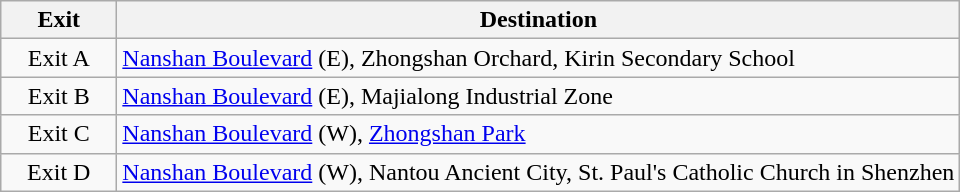<table class="wikitable">
<tr>
<th style="width:70px">Exit</th>
<th>Destination</th>
</tr>
<tr>
<td align=center>Exit A</td>
<td><a href='#'>Nanshan Boulevard</a> (E), Zhongshan Orchard, Kirin Secondary School</td>
</tr>
<tr>
<td align=center>Exit B</td>
<td><a href='#'>Nanshan Boulevard</a> (E), Majialong Industrial Zone</td>
</tr>
<tr>
<td align=center>Exit C</td>
<td><a href='#'>Nanshan Boulevard</a> (W), <a href='#'>Zhongshan Park</a></td>
</tr>
<tr>
<td align=center>Exit D</td>
<td><a href='#'>Nanshan Boulevard</a> (W), Nantou Ancient City, St. Paul's Catholic Church in Shenzhen</td>
</tr>
</table>
